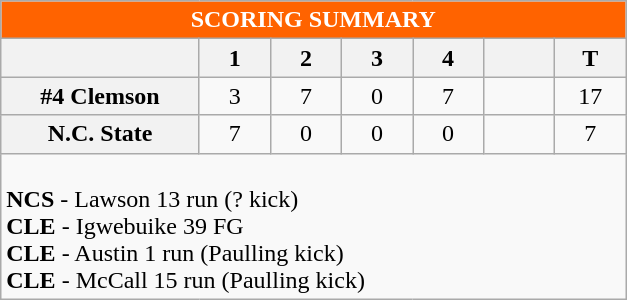<table class="wikitable" style="text-align:center">
<tr style="background:#FF6300; color:white">
<td colspan="7" align="center"><strong>SCORING SUMMARY</strong></td>
</tr>
<tr>
<th width="125"> </th>
<th width="40">1</th>
<th width="40">2</th>
<th width="40">3</th>
<th width="40">4</th>
<th width="40"> </th>
<th width="40">T</th>
</tr>
<tr>
<th>#4 Clemson</th>
<td>3</td>
<td>7</td>
<td>0</td>
<td>7</td>
<td></td>
<td>17</td>
</tr>
<tr>
<th>N.C. State</th>
<td>7</td>
<td>0</td>
<td>0</td>
<td>0</td>
<td></td>
<td>7</td>
</tr>
<tr>
<td colspan="7" align="left"><br><strong>NCS</strong> - Lawson 13 run (? kick)<br>
<strong>CLE</strong> - Igwebuike 39 FG<br>
<strong>CLE</strong> - Austin 1 run (Paulling kick)<br>
<strong>CLE</strong> - McCall 15 run (Paulling kick)</td>
</tr>
</table>
